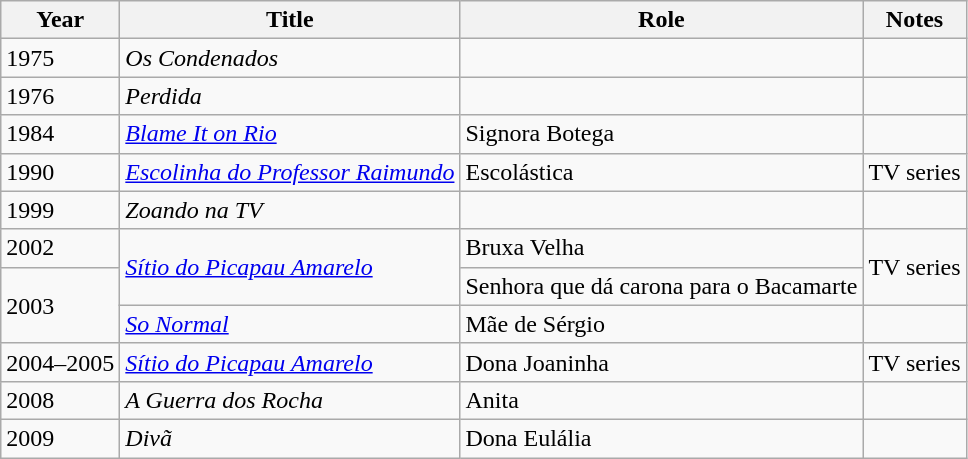<table class="wikitable">
<tr>
<th>Year</th>
<th>Title</th>
<th>Role</th>
<th>Notes</th>
</tr>
<tr>
<td>1975</td>
<td><em>Os Condenados</em></td>
<td></td>
<td></td>
</tr>
<tr>
<td>1976</td>
<td><em>Perdida</em></td>
<td></td>
<td></td>
</tr>
<tr>
<td>1984</td>
<td><em><a href='#'>Blame It on Rio</a></em></td>
<td>Signora Botega</td>
<td></td>
</tr>
<tr>
<td>1990</td>
<td><em><a href='#'>Escolinha do Professor Raimundo</a></em></td>
<td>Escolástica</td>
<td>TV series</td>
</tr>
<tr>
<td>1999</td>
<td><em>Zoando na TV</em></td>
<td></td>
<td></td>
</tr>
<tr>
<td>2002</td>
<td rowspan=2><em><a href='#'>Sítio do Picapau Amarelo</a></em></td>
<td>Bruxa Velha</td>
<td rowspan=2>TV series</td>
</tr>
<tr>
<td rowspan=2>2003</td>
<td>Senhora que dá carona para o Bacamarte</td>
</tr>
<tr>
<td><em><a href='#'>So Normal</a></em></td>
<td>Mãe de Sérgio</td>
<td></td>
</tr>
<tr>
<td>2004–2005</td>
<td><em><a href='#'>Sítio do Picapau Amarelo</a></em></td>
<td>Dona Joaninha</td>
<td>TV series</td>
</tr>
<tr>
<td>2008</td>
<td><em>A Guerra dos Rocha</em></td>
<td>Anita</td>
<td></td>
</tr>
<tr>
<td>2009</td>
<td><em>Divã</em></td>
<td>Dona Eulália</td>
<td></td>
</tr>
</table>
